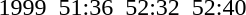<table>
<tr>
<td>1999</td>
<td></td>
<td>51:36</td>
<td></td>
<td>52:32</td>
<td></td>
<td>52:40</td>
</tr>
</table>
